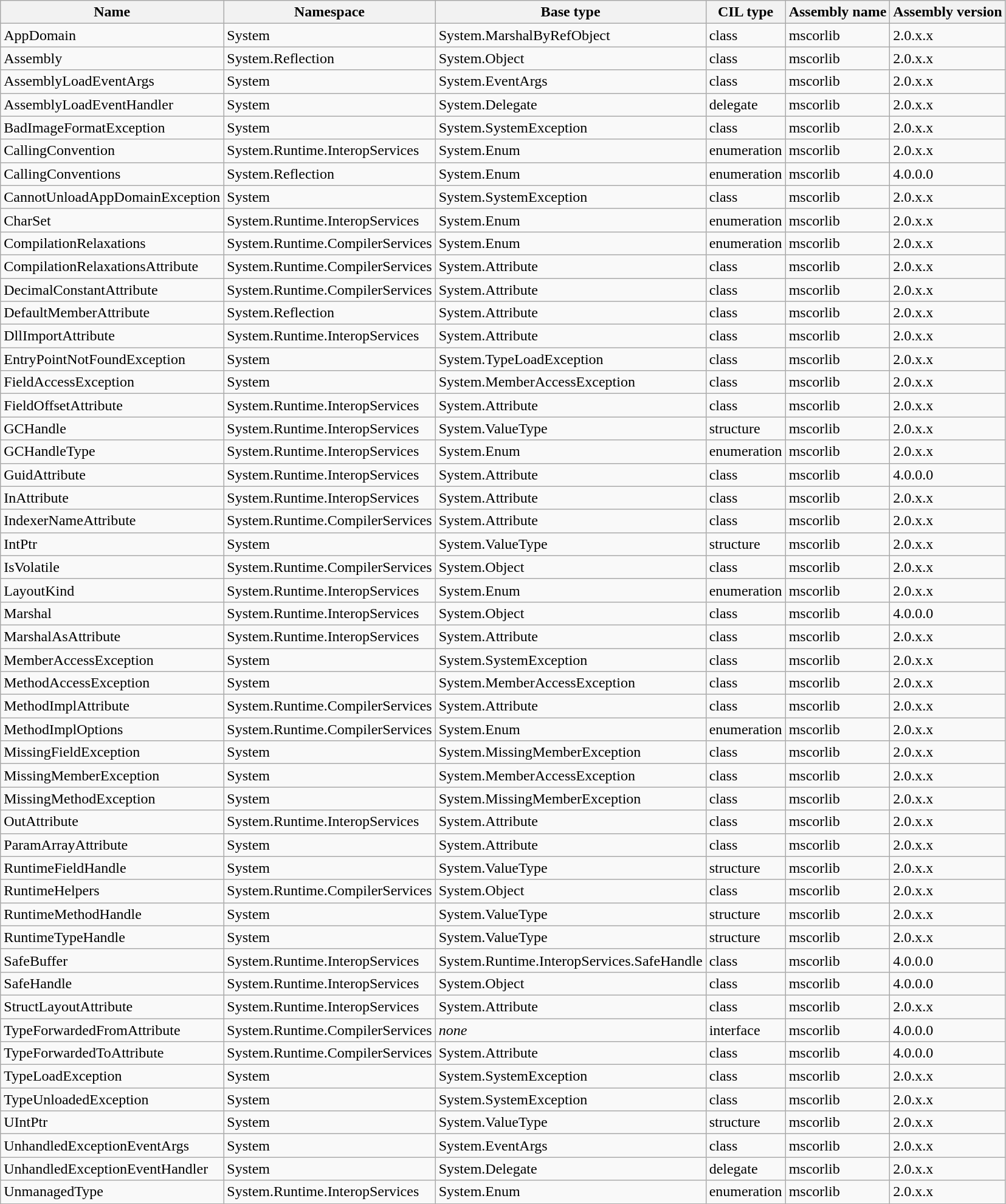<table class="sortable wikitable">
<tr>
<th>Name</th>
<th>Namespace</th>
<th>Base type</th>
<th>CIL type</th>
<th>Assembly name</th>
<th>Assembly version</th>
</tr>
<tr>
<td>AppDomain</td>
<td>System</td>
<td>System.MarshalByRefObject</td>
<td>class</td>
<td>mscorlib</td>
<td>2.0.x.x</td>
</tr>
<tr>
<td>Assembly</td>
<td>System.Reflection</td>
<td>System.Object</td>
<td>class</td>
<td>mscorlib</td>
<td>2.0.x.x</td>
</tr>
<tr>
<td>AssemblyLoadEventArgs</td>
<td>System</td>
<td>System.EventArgs</td>
<td>class</td>
<td>mscorlib</td>
<td>2.0.x.x</td>
</tr>
<tr>
<td>AssemblyLoadEventHandler</td>
<td>System</td>
<td>System.Delegate</td>
<td>delegate</td>
<td>mscorlib</td>
<td>2.0.x.x</td>
</tr>
<tr>
<td>BadImageFormatException</td>
<td>System</td>
<td>System.SystemException</td>
<td>class</td>
<td>mscorlib</td>
<td>2.0.x.x</td>
</tr>
<tr>
<td>CallingConvention</td>
<td>System.Runtime.InteropServices</td>
<td>System.Enum</td>
<td>enumeration</td>
<td>mscorlib</td>
<td>2.0.x.x</td>
</tr>
<tr>
<td>CallingConventions</td>
<td>System.Reflection</td>
<td>System.Enum</td>
<td>enumeration</td>
<td>mscorlib</td>
<td>4.0.0.0</td>
</tr>
<tr>
<td>CannotUnloadAppDomainException</td>
<td>System</td>
<td>System.SystemException</td>
<td>class</td>
<td>mscorlib</td>
<td>2.0.x.x</td>
</tr>
<tr>
<td>CharSet</td>
<td>System.Runtime.InteropServices</td>
<td>System.Enum</td>
<td>enumeration</td>
<td>mscorlib</td>
<td>2.0.x.x</td>
</tr>
<tr>
<td>CompilationRelaxations</td>
<td>System.Runtime.CompilerServices</td>
<td>System.Enum</td>
<td>enumeration</td>
<td>mscorlib</td>
<td>2.0.x.x</td>
</tr>
<tr>
<td>CompilationRelaxationsAttribute</td>
<td>System.Runtime.CompilerServices</td>
<td>System.Attribute</td>
<td>class</td>
<td>mscorlib</td>
<td>2.0.x.x</td>
</tr>
<tr>
<td>DecimalConstantAttribute</td>
<td>System.Runtime.CompilerServices</td>
<td>System.Attribute</td>
<td>class</td>
<td>mscorlib</td>
<td>2.0.x.x</td>
</tr>
<tr>
<td>DefaultMemberAttribute</td>
<td>System.Reflection</td>
<td>System.Attribute</td>
<td>class</td>
<td>mscorlib</td>
<td>2.0.x.x</td>
</tr>
<tr>
<td>DllImportAttribute</td>
<td>System.Runtime.InteropServices</td>
<td>System.Attribute</td>
<td>class</td>
<td>mscorlib</td>
<td>2.0.x.x</td>
</tr>
<tr>
<td>EntryPointNotFoundException</td>
<td>System</td>
<td>System.TypeLoadException</td>
<td>class</td>
<td>mscorlib</td>
<td>2.0.x.x</td>
</tr>
<tr>
<td>FieldAccessException</td>
<td>System</td>
<td>System.MemberAccessException</td>
<td>class</td>
<td>mscorlib</td>
<td>2.0.x.x</td>
</tr>
<tr>
<td>FieldOffsetAttribute</td>
<td>System.Runtime.InteropServices</td>
<td>System.Attribute</td>
<td>class</td>
<td>mscorlib</td>
<td>2.0.x.x</td>
</tr>
<tr>
<td>GCHandle</td>
<td>System.Runtime.InteropServices</td>
<td>System.ValueType</td>
<td>structure</td>
<td>mscorlib</td>
<td>2.0.x.x</td>
</tr>
<tr>
<td>GCHandleType</td>
<td>System.Runtime.InteropServices</td>
<td>System.Enum</td>
<td>enumeration</td>
<td>mscorlib</td>
<td>2.0.x.x</td>
</tr>
<tr>
<td>GuidAttribute</td>
<td>System.Runtime.InteropServices</td>
<td>System.Attribute</td>
<td>class</td>
<td>mscorlib</td>
<td>4.0.0.0</td>
</tr>
<tr>
<td>InAttribute</td>
<td>System.Runtime.InteropServices</td>
<td>System.Attribute</td>
<td>class</td>
<td>mscorlib</td>
<td>2.0.x.x</td>
</tr>
<tr>
<td>IndexerNameAttribute</td>
<td>System.Runtime.CompilerServices</td>
<td>System.Attribute</td>
<td>class</td>
<td>mscorlib</td>
<td>2.0.x.x</td>
</tr>
<tr>
<td>IntPtr</td>
<td>System</td>
<td>System.ValueType</td>
<td>structure</td>
<td>mscorlib</td>
<td>2.0.x.x</td>
</tr>
<tr>
<td>IsVolatile</td>
<td>System.Runtime.CompilerServices</td>
<td>System.Object</td>
<td>class</td>
<td>mscorlib</td>
<td>2.0.x.x</td>
</tr>
<tr>
<td>LayoutKind</td>
<td>System.Runtime.InteropServices</td>
<td>System.Enum</td>
<td>enumeration</td>
<td>mscorlib</td>
<td>2.0.x.x</td>
</tr>
<tr>
<td>Marshal</td>
<td>System.Runtime.InteropServices</td>
<td>System.Object</td>
<td>class</td>
<td>mscorlib</td>
<td>4.0.0.0</td>
</tr>
<tr>
<td>MarshalAsAttribute</td>
<td>System.Runtime.InteropServices</td>
<td>System.Attribute</td>
<td>class</td>
<td>mscorlib</td>
<td>2.0.x.x</td>
</tr>
<tr>
<td>MemberAccessException</td>
<td>System</td>
<td>System.SystemException</td>
<td>class</td>
<td>mscorlib</td>
<td>2.0.x.x</td>
</tr>
<tr>
<td>MethodAccessException</td>
<td>System</td>
<td>System.MemberAccessException</td>
<td>class</td>
<td>mscorlib</td>
<td>2.0.x.x</td>
</tr>
<tr>
<td>MethodImplAttribute</td>
<td>System.Runtime.CompilerServices</td>
<td>System.Attribute</td>
<td>class</td>
<td>mscorlib</td>
<td>2.0.x.x</td>
</tr>
<tr>
<td>MethodImplOptions</td>
<td>System.Runtime.CompilerServices</td>
<td>System.Enum</td>
<td>enumeration</td>
<td>mscorlib</td>
<td>2.0.x.x</td>
</tr>
<tr>
<td>MissingFieldException</td>
<td>System</td>
<td>System.MissingMemberException</td>
<td>class</td>
<td>mscorlib</td>
<td>2.0.x.x</td>
</tr>
<tr>
<td>MissingMemberException</td>
<td>System</td>
<td>System.MemberAccessException</td>
<td>class</td>
<td>mscorlib</td>
<td>2.0.x.x</td>
</tr>
<tr>
<td>MissingMethodException</td>
<td>System</td>
<td>System.MissingMemberException</td>
<td>class</td>
<td>mscorlib</td>
<td>2.0.x.x</td>
</tr>
<tr>
<td>OutAttribute</td>
<td>System.Runtime.InteropServices</td>
<td>System.Attribute</td>
<td>class</td>
<td>mscorlib</td>
<td>2.0.x.x</td>
</tr>
<tr>
<td>ParamArrayAttribute</td>
<td>System</td>
<td>System.Attribute</td>
<td>class</td>
<td>mscorlib</td>
<td>2.0.x.x</td>
</tr>
<tr>
<td>RuntimeFieldHandle</td>
<td>System</td>
<td>System.ValueType</td>
<td>structure</td>
<td>mscorlib</td>
<td>2.0.x.x</td>
</tr>
<tr>
<td>RuntimeHelpers</td>
<td>System.Runtime.CompilerServices</td>
<td>System.Object</td>
<td>class</td>
<td>mscorlib</td>
<td>2.0.x.x</td>
</tr>
<tr>
<td>RuntimeMethodHandle</td>
<td>System</td>
<td>System.ValueType</td>
<td>structure</td>
<td>mscorlib</td>
<td>2.0.x.x</td>
</tr>
<tr>
<td>RuntimeTypeHandle</td>
<td>System</td>
<td>System.ValueType</td>
<td>structure</td>
<td>mscorlib</td>
<td>2.0.x.x</td>
</tr>
<tr>
<td>SafeBuffer</td>
<td>System.Runtime.InteropServices</td>
<td>System.Runtime.InteropServices.SafeHandle</td>
<td>class</td>
<td>mscorlib</td>
<td>4.0.0.0</td>
</tr>
<tr>
<td>SafeHandle</td>
<td>System.Runtime.InteropServices</td>
<td>System.Object</td>
<td>class</td>
<td>mscorlib</td>
<td>4.0.0.0</td>
</tr>
<tr>
<td>StructLayoutAttribute</td>
<td>System.Runtime.InteropServices</td>
<td>System.Attribute</td>
<td>class</td>
<td>mscorlib</td>
<td>2.0.x.x</td>
</tr>
<tr>
<td>TypeForwardedFromAttribute</td>
<td>System.Runtime.CompilerServices</td>
<td><em>none</em></td>
<td>interface</td>
<td>mscorlib</td>
<td>4.0.0.0</td>
</tr>
<tr>
<td>TypeForwardedToAttribute</td>
<td>System.Runtime.CompilerServices</td>
<td>System.Attribute</td>
<td>class</td>
<td>mscorlib</td>
<td>4.0.0.0</td>
</tr>
<tr>
<td>TypeLoadException</td>
<td>System</td>
<td>System.SystemException</td>
<td>class</td>
<td>mscorlib</td>
<td>2.0.x.x</td>
</tr>
<tr>
<td>TypeUnloadedException</td>
<td>System</td>
<td>System.SystemException</td>
<td>class</td>
<td>mscorlib</td>
<td>2.0.x.x</td>
</tr>
<tr>
<td>UIntPtr</td>
<td>System</td>
<td>System.ValueType</td>
<td>structure</td>
<td>mscorlib</td>
<td>2.0.x.x</td>
</tr>
<tr>
<td>UnhandledExceptionEventArgs</td>
<td>System</td>
<td>System.EventArgs</td>
<td>class</td>
<td>mscorlib</td>
<td>2.0.x.x</td>
</tr>
<tr>
<td>UnhandledExceptionEventHandler</td>
<td>System</td>
<td>System.Delegate</td>
<td>delegate</td>
<td>mscorlib</td>
<td>2.0.x.x</td>
</tr>
<tr>
<td>UnmanagedType</td>
<td>System.Runtime.InteropServices</td>
<td>System.Enum</td>
<td>enumeration</td>
<td>mscorlib</td>
<td>2.0.x.x</td>
</tr>
</table>
